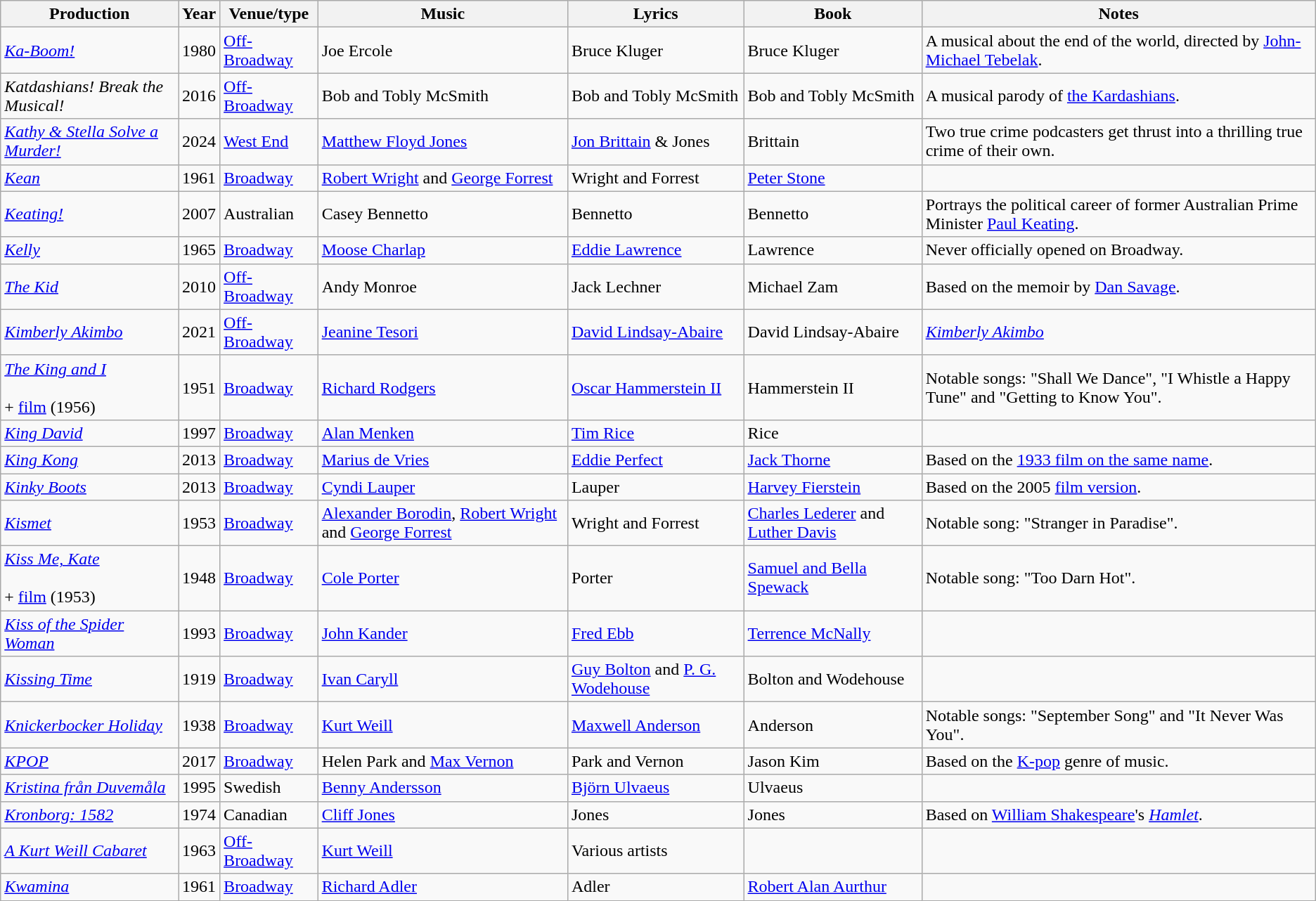<table class="wikitable sortable">
<tr>
<th scope="col">Production</th>
<th scope="col">Year</th>
<th scope="col">Venue/type</th>
<th scope="col">Music</th>
<th scope="col">Lyrics</th>
<th scope="col">Book</th>
<th scope="col">Notes</th>
</tr>
<tr>
<td data-sort-value="Ka Boom"><em><a href='#'>Ka-Boom!</a></em></td>
<td style="text-align: center">1980</td>
<td><a href='#'>Off-Broadway</a></td>
<td>Joe Ercole</td>
<td>Bruce Kluger</td>
<td>Bruce Kluger</td>
<td>A musical about the end of the world, directed by <a href='#'>John-Michael Tebelak</a>.</td>
</tr>
<tr>
<td data-sort-value="Katdashians Break the Musical"><em>Katdashians! Break the Musical!</em></td>
<td style="text-align: center">2016</td>
<td><a href='#'>Off-Broadway</a></td>
<td>Bob and Tobly McSmith</td>
<td>Bob and Tobly McSmith</td>
<td>Bob and Tobly McSmith</td>
<td>A musical parody of <a href='#'>the Kardashians</a>.</td>
</tr>
<tr>
<td data-sort-value="Kathy and Stella Solve a Murder!"><em><a href='#'>Kathy & Stella Solve a Murder!</a></em></td>
<td style="text-align: center">2024</td>
<td><a href='#'>West End</a></td>
<td><a href='#'>Matthew Floyd Jones</a></td>
<td><a href='#'>Jon Brittain</a> & Jones</td>
<td>Brittain</td>
<td>Two true crime podcasters get thrust into a thrilling true crime of their own.</td>
</tr>
<tr>
<td><em><a href='#'>Kean</a></em></td>
<td style="text-align: center">1961</td>
<td><a href='#'>Broadway</a></td>
<td><a href='#'>Robert Wright</a> and <a href='#'>George Forrest</a></td>
<td>Wright and Forrest</td>
<td><a href='#'>Peter Stone</a></td>
<td></td>
</tr>
<tr>
<td data-sort-value="Keating"><em><a href='#'>Keating!</a></em></td>
<td style="text-align: center">2007</td>
<td>Australian</td>
<td>Casey Bennetto</td>
<td>Bennetto</td>
<td>Bennetto</td>
<td>Portrays the political career of former Australian Prime Minister <a href='#'>Paul Keating</a>.</td>
</tr>
<tr>
<td><em><a href='#'>Kelly</a></em></td>
<td style="text-align: center">1965</td>
<td><a href='#'>Broadway</a></td>
<td><a href='#'>Moose Charlap</a></td>
<td><a href='#'>Eddie Lawrence</a></td>
<td>Lawrence</td>
<td>Never officially opened on Broadway.</td>
</tr>
<tr>
<td data-sort-value="Kid"><em><a href='#'>The Kid</a></em> <br></td>
<td style="text-align: center">2010</td>
<td><a href='#'>Off-Broadway</a></td>
<td>Andy Monroe</td>
<td>Jack Lechner</td>
<td>Michael Zam</td>
<td>Based on the memoir by <a href='#'>Dan Savage</a>.</td>
</tr>
<tr>
<td><em><a href='#'>Kimberly Akimbo</a></em></td>
<td style="text-align: center">2021</td>
<td><a href='#'>Off-Broadway</a></td>
<td><a href='#'>Jeanine Tesori</a></td>
<td><a href='#'>David Lindsay-Abaire</a></td>
<td>David Lindsay-Abaire</td>
<td><em><a href='#'>Kimberly Akimbo</a></em></td>
</tr>
<tr>
<td data-sort-value="King and I"><em><a href='#'>The King and I</a></em> <br><br>+ <a href='#'>film</a> (1956)</td>
<td style="text-align: center">1951</td>
<td><a href='#'>Broadway</a></td>
<td><a href='#'>Richard Rodgers</a></td>
<td><a href='#'>Oscar Hammerstein II</a></td>
<td>Hammerstein II</td>
<td>Notable songs: "Shall We Dance", "I Whistle a Happy Tune" and "Getting to Know You".</td>
</tr>
<tr>
<td><em><a href='#'>King David</a></em></td>
<td style="text-align: center">1997</td>
<td><a href='#'>Broadway</a></td>
<td><a href='#'>Alan Menken</a></td>
<td><a href='#'>Tim Rice</a></td>
<td>Rice</td>
<td></td>
</tr>
<tr>
<td><em><a href='#'>King Kong</a></em></td>
<td style="text-align: center">2013</td>
<td><a href='#'>Broadway</a></td>
<td><a href='#'>Marius de Vries</a></td>
<td><a href='#'>Eddie Perfect</a></td>
<td><a href='#'>Jack Thorne</a></td>
<td>Based on the <a href='#'>1933 film on the same name</a>.</td>
</tr>
<tr>
<td><em><a href='#'>Kinky Boots</a></em></td>
<td style="text-align: center">2013</td>
<td><a href='#'>Broadway</a></td>
<td><a href='#'>Cyndi Lauper</a></td>
<td>Lauper</td>
<td><a href='#'>Harvey Fierstein</a></td>
<td>Based on the 2005 <a href='#'>film version</a>.</td>
</tr>
<tr>
<td><em><a href='#'>Kismet</a></em></td>
<td style="text-align: center">1953</td>
<td><a href='#'>Broadway</a></td>
<td><a href='#'>Alexander Borodin</a>, <a href='#'>Robert Wright</a> and <a href='#'>George Forrest</a></td>
<td>Wright and Forrest</td>
<td><a href='#'>Charles Lederer</a> and <a href='#'>Luther Davis</a></td>
<td>Notable song: "Stranger in Paradise".</td>
</tr>
<tr>
<td data-sort-value="Kiss Me Kate"><em><a href='#'>Kiss Me, Kate</a></em> <br><br>+ <a href='#'>film</a> (1953)</td>
<td style="text-align: center">1948</td>
<td><a href='#'>Broadway</a></td>
<td><a href='#'>Cole Porter</a></td>
<td>Porter</td>
<td><a href='#'>Samuel and Bella Spewack</a></td>
<td>Notable song: "Too Darn Hot".</td>
</tr>
<tr>
<td><em><a href='#'>Kiss of the Spider Woman</a></em></td>
<td style="text-align: center">1993</td>
<td><a href='#'>Broadway</a></td>
<td><a href='#'>John Kander</a></td>
<td><a href='#'>Fred Ebb</a></td>
<td><a href='#'>Terrence McNally</a></td>
<td></td>
</tr>
<tr>
<td><em><a href='#'>Kissing Time</a></em></td>
<td style="text-align: center">1919</td>
<td><a href='#'>Broadway</a></td>
<td><a href='#'>Ivan Caryll</a></td>
<td><a href='#'>Guy Bolton</a> and <a href='#'>P. G. Wodehouse</a></td>
<td>Bolton and Wodehouse</td>
<td></td>
</tr>
<tr>
<td><em><a href='#'>Knickerbocker Holiday</a></em></td>
<td style="text-align: center">1938</td>
<td><a href='#'>Broadway</a></td>
<td><a href='#'>Kurt Weill</a></td>
<td><a href='#'>Maxwell Anderson</a></td>
<td>Anderson</td>
<td>Notable songs: "September Song" and "It Never Was You".</td>
</tr>
<tr>
<td><em><a href='#'>KPOP</a></em></td>
<td style="text-align: center">2017</td>
<td><a href='#'>Broadway</a></td>
<td>Helen Park and <a href='#'>Max Vernon</a></td>
<td>Park and Vernon</td>
<td>Jason Kim</td>
<td>Based on the <a href='#'>K-pop</a> genre of music.</td>
</tr>
<tr>
<td data-sort-value="Kristina fran Duvemala"><em><a href='#'>Kristina från Duvemåla</a></em></td>
<td style="text-align: center">1995</td>
<td>Swedish</td>
<td><a href='#'>Benny Andersson</a></td>
<td><a href='#'>Björn Ulvaeus</a></td>
<td>Ulvaeus</td>
<td></td>
</tr>
<tr>
<td data-sort-value="Kronborg 1582"><em><a href='#'>Kronborg: 1582</a></em></td>
<td style="text-align: center">1974</td>
<td>Canadian</td>
<td><a href='#'>Cliff Jones</a></td>
<td>Jones</td>
<td>Jones</td>
<td>Based on <a href='#'>William Shakespeare</a>'s <em><a href='#'>Hamlet</a></em>.</td>
</tr>
<tr>
<td data-sort-value="Kurt Weill Cabaret"><em><a href='#'>A Kurt Weill Cabaret</a></em></td>
<td style="text-align: center">1963</td>
<td><a href='#'>Off-Broadway</a></td>
<td><a href='#'>Kurt Weill</a></td>
<td>Various artists</td>
<td></td>
<td></td>
</tr>
<tr>
<td><em><a href='#'>Kwamina</a></em></td>
<td style="text-align: center">1961</td>
<td><a href='#'>Broadway</a></td>
<td><a href='#'>Richard Adler</a></td>
<td>Adler</td>
<td><a href='#'>Robert Alan Aurthur</a></td>
<td></td>
</tr>
</table>
